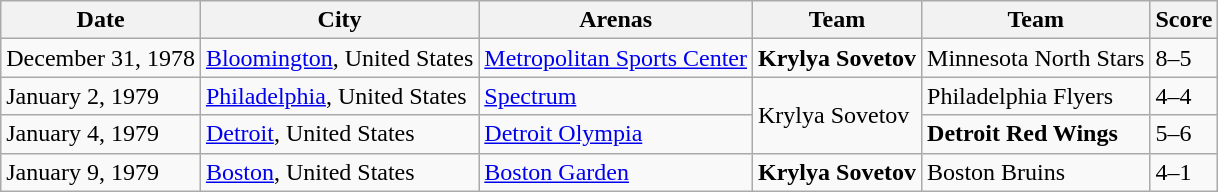<table class="wikitable">
<tr>
<th>Date</th>
<th>City</th>
<th>Arenas</th>
<th>Team</th>
<th>Team</th>
<th>Score</th>
</tr>
<tr>
<td>December 31, 1978</td>
<td><a href='#'>Bloomington</a>, United States</td>
<td><a href='#'>Metropolitan Sports Center</a></td>
<td><strong>Krylya Sovetov</strong></td>
<td>Minnesota North Stars</td>
<td>8–5</td>
</tr>
<tr>
<td>January 2, 1979</td>
<td><a href='#'>Philadelphia</a>, United States</td>
<td><a href='#'>Spectrum</a></td>
<td rowspan="2">Krylya Sovetov</td>
<td>Philadelphia Flyers</td>
<td>4–4</td>
</tr>
<tr>
<td>January 4, 1979</td>
<td><a href='#'>Detroit</a>, United States</td>
<td><a href='#'>Detroit Olympia</a></td>
<td><strong>Detroit Red Wings</strong></td>
<td>5–6</td>
</tr>
<tr>
<td>January 9, 1979</td>
<td><a href='#'>Boston</a>, United States</td>
<td><a href='#'>Boston Garden</a></td>
<td><strong>Krylya Sovetov</strong></td>
<td>Boston Bruins</td>
<td>4–1</td>
</tr>
</table>
